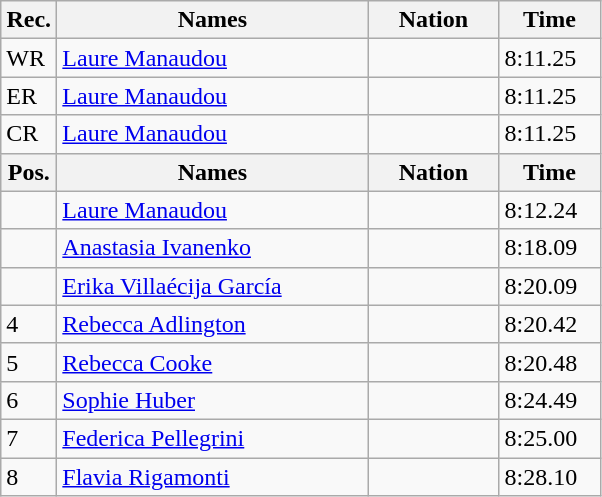<table class=wikitable>
<tr>
<th width="30">Rec.</th>
<th width="200">Names</th>
<th width="80">Nation</th>
<th width="60">Time</th>
</tr>
<tr>
<td>WR</td>
<td><a href='#'>Laure Manaudou</a></td>
<td></td>
<td>8:11.25</td>
</tr>
<tr>
<td>ER</td>
<td><a href='#'>Laure Manaudou</a></td>
<td></td>
<td>8:11.25</td>
</tr>
<tr>
<td>CR</td>
<td><a href='#'>Laure Manaudou</a></td>
<td></td>
<td>8:11.25</td>
</tr>
<tr>
<th>Pos.</th>
<th>Names</th>
<th>Nation</th>
<th>Time</th>
</tr>
<tr>
<td></td>
<td><a href='#'>Laure Manaudou</a></td>
<td></td>
<td>8:12.24</td>
</tr>
<tr>
<td></td>
<td><a href='#'>Anastasia Ivanenko</a></td>
<td></td>
<td>8:18.09</td>
</tr>
<tr>
<td></td>
<td><a href='#'>Erika Villaécija García</a></td>
<td></td>
<td>8:20.09</td>
</tr>
<tr>
<td>4</td>
<td><a href='#'>Rebecca Adlington</a></td>
<td></td>
<td>8:20.42</td>
</tr>
<tr>
<td>5</td>
<td><a href='#'>Rebecca Cooke</a></td>
<td></td>
<td>8:20.48</td>
</tr>
<tr>
<td>6</td>
<td><a href='#'>Sophie Huber</a></td>
<td></td>
<td>8:24.49</td>
</tr>
<tr>
<td>7</td>
<td><a href='#'>Federica Pellegrini</a></td>
<td></td>
<td>8:25.00</td>
</tr>
<tr>
<td>8</td>
<td><a href='#'>Flavia Rigamonti</a></td>
<td></td>
<td>8:28.10</td>
</tr>
</table>
